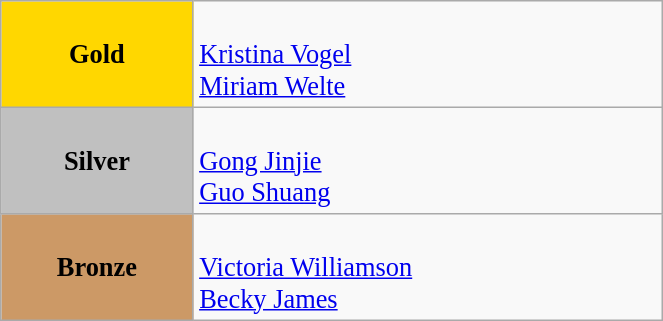<table class="wikitable" style=" text-align:center; font-size:110%;" width="35%">
<tr>
<td rowspan="1" bgcolor="gold"><strong>Gold</strong></td>
<td align=left><br><a href='#'>Kristina Vogel</a><br><a href='#'>Miriam Welte</a></td>
</tr>
<tr>
<td rowspan="1" bgcolor="silver"><strong>Silver</strong></td>
<td align=left><br><a href='#'>Gong Jinjie</a><br><a href='#'>Guo Shuang</a></td>
</tr>
<tr>
<td rowspan="1" bgcolor="#cc9966"><strong>Bronze</strong></td>
<td align=left><br><a href='#'>Victoria Williamson</a><br><a href='#'>Becky James</a></td>
</tr>
</table>
